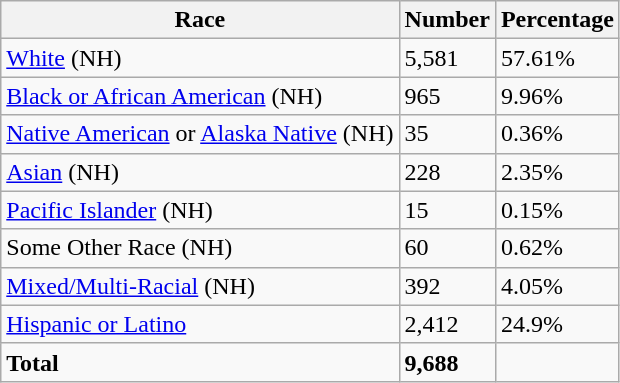<table class="wikitable">
<tr>
<th>Race</th>
<th>Number</th>
<th>Percentage</th>
</tr>
<tr>
<td><a href='#'>White</a> (NH)</td>
<td>5,581</td>
<td>57.61%</td>
</tr>
<tr>
<td><a href='#'>Black or African American</a> (NH)</td>
<td>965</td>
<td>9.96%</td>
</tr>
<tr>
<td><a href='#'>Native American</a> or <a href='#'>Alaska Native</a> (NH)</td>
<td>35</td>
<td>0.36%</td>
</tr>
<tr>
<td><a href='#'>Asian</a> (NH)</td>
<td>228</td>
<td>2.35%</td>
</tr>
<tr>
<td><a href='#'>Pacific Islander</a> (NH)</td>
<td>15</td>
<td>0.15%</td>
</tr>
<tr>
<td>Some Other Race (NH)</td>
<td>60</td>
<td>0.62%</td>
</tr>
<tr>
<td><a href='#'>Mixed/Multi-Racial</a> (NH)</td>
<td>392</td>
<td>4.05%</td>
</tr>
<tr>
<td><a href='#'>Hispanic or Latino</a></td>
<td>2,412</td>
<td>24.9%</td>
</tr>
<tr>
<td><strong>Total</strong></td>
<td><strong>9,688</strong></td>
<td></td>
</tr>
</table>
